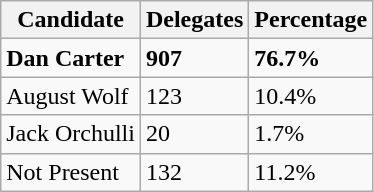<table class="wikitable">
<tr>
<th>Candidate</th>
<th>Delegates</th>
<th>Percentage</th>
</tr>
<tr>
<td style="text-align: left;"><strong>Dan Carter</strong></td>
<td style="text-align: left;"><strong>907</strong></td>
<td style="text-align: left;"><strong>76.7%</strong></td>
</tr>
<tr>
<td style="text-align: left;">August Wolf</td>
<td style="text-align: left;">123</td>
<td style="text-align: left;">10.4%</td>
</tr>
<tr>
<td style="text-align: left;">Jack Orchulli</td>
<td style="text-align: left;">20</td>
<td style="text-align: left;">1.7%</td>
</tr>
<tr>
<td style="text-align: left;">Not Present</td>
<td style="text-align: left;">132</td>
<td style="text-align: left;">11.2%</td>
</tr>
</table>
